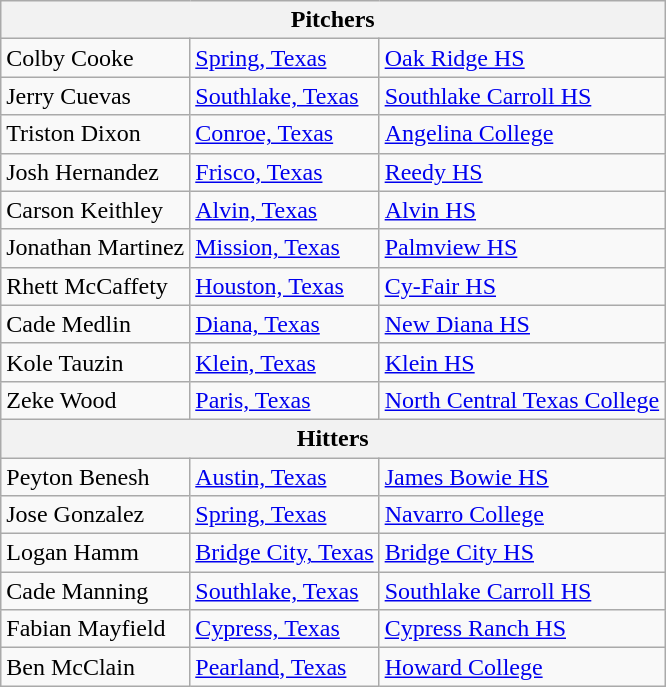<table class="wikitable">
<tr>
<th colspan=3>Pitchers</th>
</tr>
<tr>
<td>Colby Cooke</td>
<td><a href='#'>Spring, Texas</a></td>
<td><a href='#'>Oak Ridge HS</a></td>
</tr>
<tr>
<td>Jerry Cuevas</td>
<td><a href='#'>Southlake, Texas</a></td>
<td><a href='#'>Southlake Carroll HS</a></td>
</tr>
<tr>
<td>Triston Dixon</td>
<td><a href='#'>Conroe, Texas</a></td>
<td><a href='#'>Angelina College</a></td>
</tr>
<tr>
<td>Josh Hernandez</td>
<td><a href='#'>Frisco, Texas</a></td>
<td><a href='#'>Reedy HS</a></td>
</tr>
<tr>
<td>Carson Keithley</td>
<td><a href='#'>Alvin, Texas</a></td>
<td><a href='#'>Alvin HS</a></td>
</tr>
<tr>
<td>Jonathan Martinez</td>
<td><a href='#'>Mission, Texas</a></td>
<td><a href='#'>Palmview HS</a></td>
</tr>
<tr>
<td>Rhett McCaffety</td>
<td><a href='#'>Houston, Texas</a></td>
<td><a href='#'>Cy-Fair HS</a></td>
</tr>
<tr>
<td>Cade Medlin</td>
<td><a href='#'>Diana, Texas</a></td>
<td><a href='#'>New Diana HS</a></td>
</tr>
<tr>
<td>Kole Tauzin</td>
<td><a href='#'>Klein, Texas</a></td>
<td><a href='#'>Klein HS</a></td>
</tr>
<tr>
<td>Zeke Wood</td>
<td><a href='#'>Paris, Texas</a></td>
<td><a href='#'>North Central Texas College</a></td>
</tr>
<tr>
<th colspan=3>Hitters</th>
</tr>
<tr>
<td>Peyton Benesh</td>
<td><a href='#'>Austin, Texas</a></td>
<td><a href='#'>James Bowie HS</a></td>
</tr>
<tr>
<td>Jose Gonzalez</td>
<td><a href='#'>Spring, Texas</a></td>
<td><a href='#'>Navarro College</a></td>
</tr>
<tr>
<td>Logan Hamm</td>
<td><a href='#'>Bridge City, Texas</a></td>
<td><a href='#'>Bridge City HS</a></td>
</tr>
<tr>
<td>Cade Manning</td>
<td><a href='#'>Southlake, Texas</a></td>
<td><a href='#'>Southlake Carroll HS</a></td>
</tr>
<tr>
<td>Fabian Mayfield</td>
<td><a href='#'>Cypress, Texas</a></td>
<td><a href='#'>Cypress Ranch HS</a></td>
</tr>
<tr>
<td>Ben McClain</td>
<td><a href='#'>Pearland, Texas</a></td>
<td><a href='#'>Howard College</a></td>
</tr>
</table>
